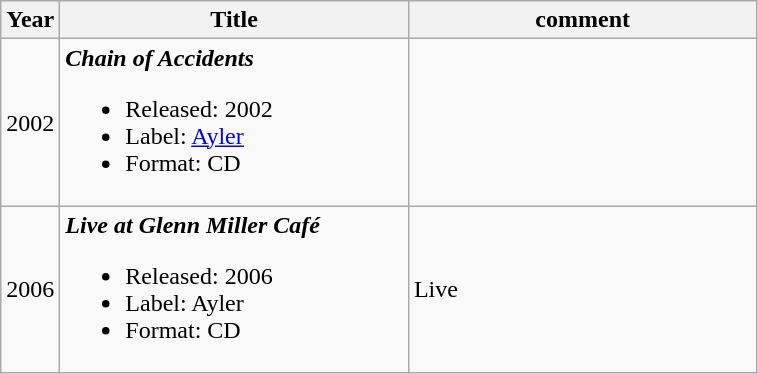<table class="wikitable">
<tr>
<th>Year</th>
<th style="width:225px;">Title</th>
<th style="width:225px;">comment</th>
</tr>
<tr>
<td>2002</td>
<td><strong><em>Chain of Accidents</em></strong><br><ul><li>Released: 2002</li><li>Label: <a href='#'>Ayler</a> </li><li>Format: CD</li></ul></td>
<td></td>
</tr>
<tr>
<td>2006</td>
<td><strong><em>Live at Glenn Miller Café</em></strong><br><ul><li>Released: 2006</li><li>Label: Ayler </li><li>Format: CD</li></ul></td>
<td>Live</td>
</tr>
</table>
